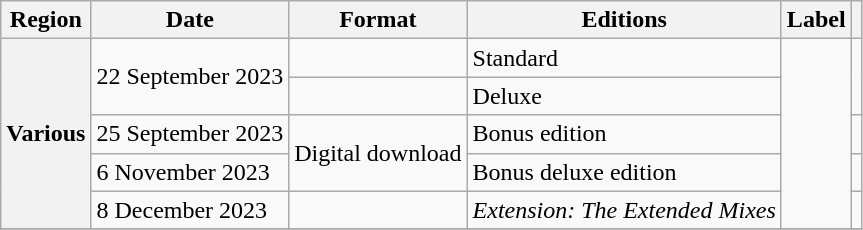<table class="wikitable plainrowheaders">
<tr>
<th scope="col">Region</th>
<th scope="col">Date</th>
<th scope="col">Format</th>
<th scope="col">Editions</th>
<th scope="col">Label</th>
<th scope="col"></th>
</tr>
<tr>
<th scope="row" rowspan="5">Various</th>
<td rowspan="2">22 September 2023</td>
<td></td>
<td>Standard</td>
<td rowspan="5"></td>
<td rowspan="2" style="text-align:center;"></td>
</tr>
<tr>
<td></td>
<td>Deluxe</td>
</tr>
<tr>
<td>25 September 2023</td>
<td rowspan="2">Digital download</td>
<td>Bonus edition</td>
<td></td>
</tr>
<tr>
<td>6 November 2023</td>
<td>Bonus deluxe edition</td>
<td></td>
</tr>
<tr>
<td>8 December 2023</td>
<td></td>
<td><em>Extension: The Extended Mixes</em></td>
<td></td>
</tr>
<tr>
</tr>
</table>
